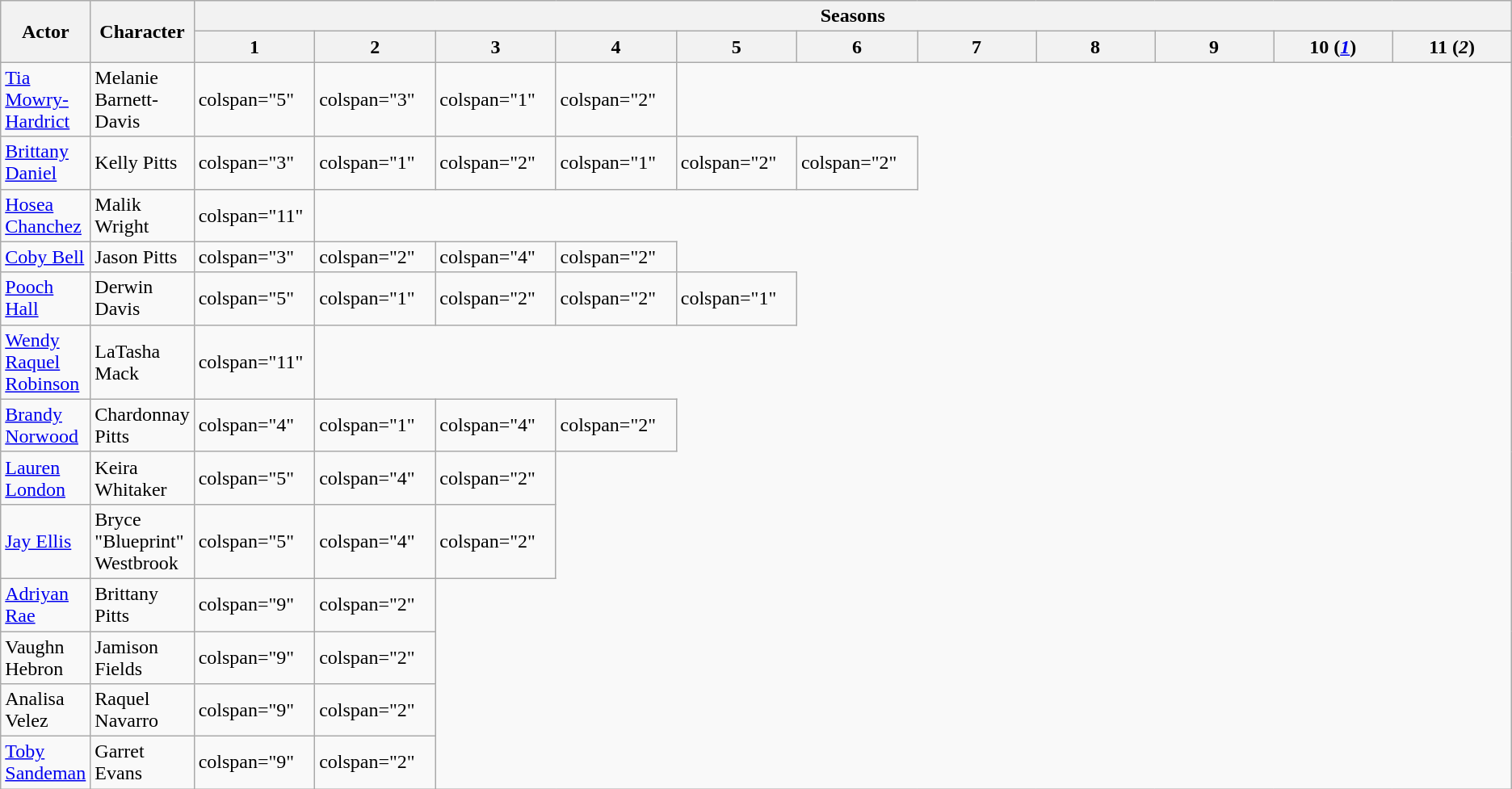<table class="wikitable">
<tr>
<th rowspan="2">Actor</th>
<th rowspan="2">Character</th>
<th colspan="11">Seasons</th>
</tr>
<tr>
<th style="width:8%;">1</th>
<th style="width:8%;">2</th>
<th style="width:8%;">3</th>
<th style="width:8%;">4</th>
<th style="width:8%;">5</th>
<th style="width:8%;">6</th>
<th style="width:8%;">7</th>
<th style="width:8%;">8</th>
<th style="width:8%;">9</th>
<th style="width:8%;">10 (<em><a href='#'>1</a></em>)</th>
<th style="width:8%;">11 (<em>2</em>)</th>
</tr>
<tr>
<td><a href='#'>Tia Mowry-Hardrict</a></td>
<td>Melanie Barnett-Davis</td>
<td>colspan="5" </td>
<td>colspan="3" </td>
<td>colspan="1" </td>
<td>colspan="2" </td>
</tr>
<tr>
<td><a href='#'>Brittany Daniel</a></td>
<td>Kelly Pitts</td>
<td>colspan="3" </td>
<td>colspan="1" </td>
<td>colspan="2" </td>
<td>colspan="1" </td>
<td>colspan="2" </td>
<td>colspan="2" </td>
</tr>
<tr>
<td><a href='#'>Hosea Chanchez</a></td>
<td>Malik Wright</td>
<td>colspan="11" </td>
</tr>
<tr>
<td><a href='#'>Coby Bell</a></td>
<td>Jason Pitts</td>
<td>colspan="3" </td>
<td>colspan="2" </td>
<td>colspan="4" </td>
<td>colspan="2" </td>
</tr>
<tr>
<td><a href='#'>Pooch Hall</a></td>
<td>Derwin Davis</td>
<td>colspan="5" </td>
<td>colspan="1" </td>
<td>colspan="2" </td>
<td>colspan="2" </td>
<td>colspan="1" </td>
</tr>
<tr>
<td><a href='#'>Wendy Raquel Robinson</a></td>
<td>LaTasha Mack</td>
<td>colspan="11" </td>
</tr>
<tr>
<td><a href='#'>Brandy Norwood</a></td>
<td>Chardonnay Pitts</td>
<td>colspan="4" </td>
<td>colspan="1" </td>
<td>colspan="4" </td>
<td>colspan="2" </td>
</tr>
<tr>
<td><a href='#'>Lauren London</a></td>
<td>Keira Whitaker</td>
<td>colspan="5" </td>
<td>colspan="4" </td>
<td>colspan="2" </td>
</tr>
<tr>
<td><a href='#'>Jay Ellis</a></td>
<td>Bryce "Blueprint" Westbrook</td>
<td>colspan="5" </td>
<td>colspan="4" </td>
<td>colspan="2" </td>
</tr>
<tr>
<td><a href='#'>Adriyan Rae</a></td>
<td>Brittany Pitts</td>
<td>colspan="9" </td>
<td>colspan="2" </td>
</tr>
<tr>
<td>Vaughn Hebron</td>
<td>Jamison Fields</td>
<td>colspan="9" </td>
<td>colspan="2" </td>
</tr>
<tr>
<td>Analisa Velez</td>
<td>Raquel Navarro</td>
<td>colspan="9" </td>
<td>colspan="2" </td>
</tr>
<tr>
<td><a href='#'>Toby Sandeman</a></td>
<td>Garret Evans</td>
<td>colspan="9" </td>
<td>colspan="2" </td>
</tr>
</table>
